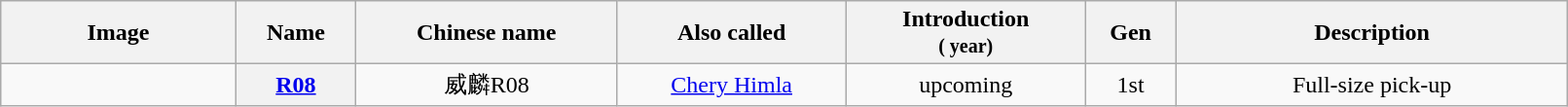<table class="wikitable sortable" style="text-align: center; width: 85%">
<tr>
<th class="unsortable" width="15%">Image</th>
<th>Name</th>
<th>Chinese name</th>
<th class="unsortable">Also called</th>
<th>Introduction<br><small>( year)</small></th>
<th>Gen</th>
<th class="unsortable" width="25%">Description</th>
</tr>
<tr>
<td></td>
<th><a href='#'>R08</a></th>
<td>威麟R08</td>
<td><a href='#'>Chery Himla</a></td>
<td>upcoming</td>
<td>1st</td>
<td>Full-size pick-up</td>
</tr>
</table>
